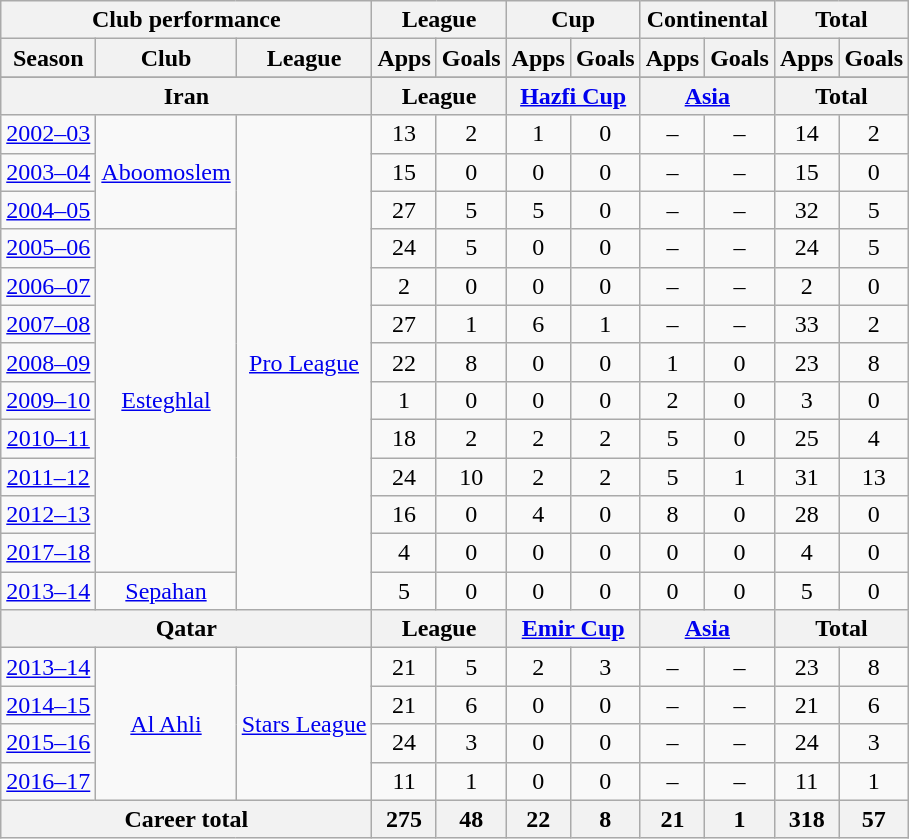<table class="wikitable" style="text-align:center">
<tr>
<th colspan=3>Club performance</th>
<th colspan=2>League</th>
<th colspan=2>Cup</th>
<th colspan=2>Continental</th>
<th colspan=2>Total</th>
</tr>
<tr>
<th>Season</th>
<th>Club</th>
<th>League</th>
<th>Apps</th>
<th>Goals</th>
<th>Apps</th>
<th>Goals</th>
<th>Apps</th>
<th>Goals</th>
<th>Apps</th>
<th>Goals</th>
</tr>
<tr>
</tr>
<tr>
<th colspan=3>Iran</th>
<th colspan=2>League</th>
<th colspan=2><a href='#'>Hazfi Cup</a></th>
<th colspan=2><a href='#'>Asia</a></th>
<th colspan=2>Total</th>
</tr>
<tr>
<td><a href='#'>2002–03</a></td>
<td rowspan="3"><a href='#'>Aboomoslem</a></td>
<td rowspan="13"><a href='#'>Pro League</a></td>
<td>13</td>
<td>2</td>
<td>1</td>
<td>0</td>
<td>–</td>
<td>–</td>
<td>14</td>
<td>2</td>
</tr>
<tr>
<td><a href='#'>2003–04</a></td>
<td>15</td>
<td>0</td>
<td>0</td>
<td>0</td>
<td>–</td>
<td>–</td>
<td>15</td>
<td>0</td>
</tr>
<tr>
<td><a href='#'>2004–05</a></td>
<td>27</td>
<td>5</td>
<td>5</td>
<td>0</td>
<td>–</td>
<td>–</td>
<td>32</td>
<td>5</td>
</tr>
<tr>
<td><a href='#'>2005–06</a></td>
<td rowspan="9"><a href='#'>Esteghlal</a></td>
<td>24</td>
<td>5</td>
<td>0</td>
<td>0</td>
<td>–</td>
<td>–</td>
<td>24</td>
<td>5</td>
</tr>
<tr>
<td><a href='#'>2006–07</a></td>
<td>2</td>
<td>0</td>
<td>0</td>
<td>0</td>
<td>–</td>
<td>–</td>
<td>2</td>
<td>0</td>
</tr>
<tr>
<td><a href='#'>2007–08</a></td>
<td>27</td>
<td>1</td>
<td>6</td>
<td>1</td>
<td>–</td>
<td>–</td>
<td>33</td>
<td>2</td>
</tr>
<tr>
<td><a href='#'>2008–09</a></td>
<td>22</td>
<td>8</td>
<td>0</td>
<td>0</td>
<td>1</td>
<td>0</td>
<td>23</td>
<td>8</td>
</tr>
<tr>
<td><a href='#'>2009–10</a></td>
<td>1</td>
<td>0</td>
<td>0</td>
<td>0</td>
<td>2</td>
<td>0</td>
<td>3</td>
<td>0</td>
</tr>
<tr>
<td><a href='#'>2010–11</a></td>
<td>18</td>
<td>2</td>
<td>2</td>
<td>2</td>
<td>5</td>
<td>0</td>
<td>25</td>
<td>4</td>
</tr>
<tr>
<td><a href='#'>2011–12</a></td>
<td>24</td>
<td>10</td>
<td>2</td>
<td>2</td>
<td>5</td>
<td>1</td>
<td>31</td>
<td>13</td>
</tr>
<tr>
<td><a href='#'>2012–13</a></td>
<td>16</td>
<td>0</td>
<td>4</td>
<td>0</td>
<td>8</td>
<td>0</td>
<td>28</td>
<td>0</td>
</tr>
<tr>
<td><a href='#'>2017–18</a></td>
<td>4</td>
<td>0</td>
<td>0</td>
<td>0</td>
<td>0</td>
<td>0</td>
<td>4</td>
<td>0</td>
</tr>
<tr>
<td><a href='#'>2013–14</a></td>
<td rowspan="1"><a href='#'>Sepahan</a></td>
<td>5</td>
<td>0</td>
<td>0</td>
<td>0</td>
<td>0</td>
<td>0</td>
<td>5</td>
<td>0</td>
</tr>
<tr>
<th colspan=3>Qatar</th>
<th colspan=2>League</th>
<th colspan=2><a href='#'>Emir Cup</a></th>
<th colspan=2><a href='#'>Asia</a></th>
<th colspan=2>Total</th>
</tr>
<tr>
<td><a href='#'>2013–14</a></td>
<td rowspan="4"><a href='#'>Al Ahli</a></td>
<td rowspan="4"><a href='#'>Stars League</a></td>
<td>21</td>
<td>5</td>
<td>2</td>
<td>3</td>
<td>–</td>
<td>–</td>
<td>23</td>
<td>8</td>
</tr>
<tr>
<td><a href='#'>2014–15</a></td>
<td>21</td>
<td>6</td>
<td>0</td>
<td>0</td>
<td>–</td>
<td>–</td>
<td>21</td>
<td>6</td>
</tr>
<tr>
<td><a href='#'>2015–16</a></td>
<td>24</td>
<td>3</td>
<td>0</td>
<td>0</td>
<td>–</td>
<td>–</td>
<td>24</td>
<td>3</td>
</tr>
<tr>
<td><a href='#'>2016–17</a></td>
<td>11</td>
<td>1</td>
<td>0</td>
<td>0</td>
<td>–</td>
<td>–</td>
<td>11</td>
<td>1</td>
</tr>
<tr>
<th colspan=3>Career total</th>
<th>275</th>
<th>48</th>
<th>22</th>
<th>8</th>
<th>21</th>
<th>1</th>
<th>318</th>
<th>57</th>
</tr>
</table>
